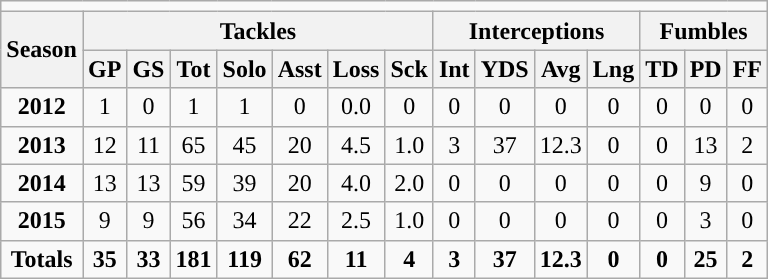<table class=wikitable style="text-align:center;">
<tr>
<td ! colspan="15"></td>
</tr>
<tr>
<th rowspan=2>Season</th>
<th colspan=7>Tackles</th>
<th colspan=4>Interceptions</th>
<th colspan=3>Fumbles</th>
</tr>
<tr>
<th>GP</th>
<th>GS</th>
<th>Tot</th>
<th>Solo</th>
<th>Asst</th>
<th>Loss</th>
<th>Sck</th>
<th>Int</th>
<th>YDS</th>
<th>Avg</th>
<th>Lng</th>
<th>TD</th>
<th>PD</th>
<th>FF</th>
</tr>
<tr>
<td><strong>2012</strong></td>
<td>1</td>
<td>0</td>
<td>1</td>
<td>1</td>
<td>0</td>
<td>0.0</td>
<td>0</td>
<td>0</td>
<td>0</td>
<td>0</td>
<td>0</td>
<td>0</td>
<td>0</td>
<td>0</td>
</tr>
<tr>
<td><strong>2013</strong></td>
<td>12</td>
<td>11</td>
<td>65</td>
<td>45</td>
<td>20</td>
<td>4.5</td>
<td>1.0</td>
<td>3</td>
<td>37</td>
<td>12.3</td>
<td>0</td>
<td>0</td>
<td>13</td>
<td>2</td>
</tr>
<tr>
<td><strong>2014</strong></td>
<td>13</td>
<td>13</td>
<td>59</td>
<td>39</td>
<td>20</td>
<td>4.0</td>
<td>2.0</td>
<td>0</td>
<td>0</td>
<td>0</td>
<td>0</td>
<td>0</td>
<td>9</td>
<td>0</td>
</tr>
<tr>
<td><strong>2015</strong></td>
<td>9</td>
<td>9</td>
<td>56</td>
<td>34</td>
<td>22</td>
<td>2.5</td>
<td>1.0</td>
<td>0</td>
<td>0</td>
<td>0</td>
<td>0</td>
<td>0</td>
<td>3</td>
<td>0</td>
</tr>
<tr>
<td><strong>Totals</strong></td>
<td><strong>35</strong></td>
<td><strong>33</strong></td>
<td><strong>181</strong></td>
<td><strong>119</strong></td>
<td><strong>62</strong></td>
<td><strong>11</strong></td>
<td><strong>4</strong></td>
<td><strong>3</strong></td>
<td><strong>37</strong></td>
<td><strong>12.3</strong></td>
<td><strong>0</strong></td>
<td><strong>0</strong></td>
<td><strong>25</strong></td>
<td><strong>2</strong></td>
</tr>
</table>
